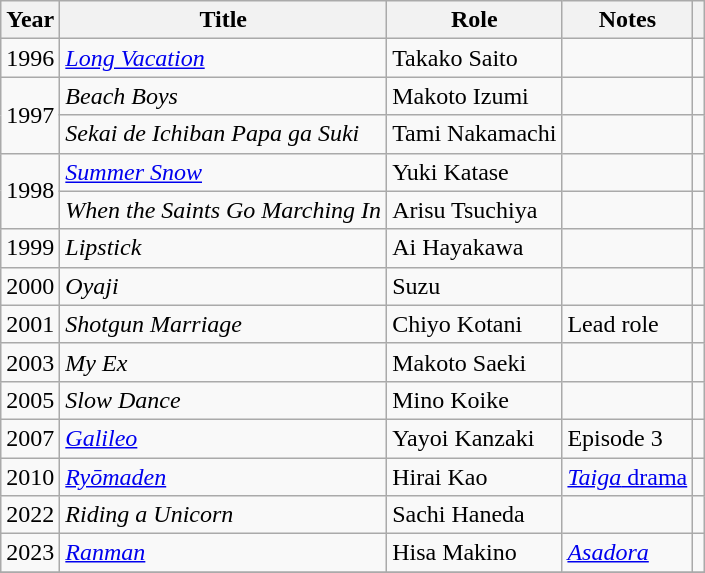<table class="wikitable">
<tr>
<th>Year</th>
<th>Title</th>
<th>Role</th>
<th class="unsortable">Notes</th>
<th class="unsortable"></th>
</tr>
<tr>
<td>1996</td>
<td><em><a href='#'>Long Vacation</a></em></td>
<td>Takako Saito</td>
<td></td>
<td></td>
</tr>
<tr>
<td rowspan=2>1997</td>
<td><em>Beach Boys</em></td>
<td>Makoto Izumi</td>
<td></td>
<td></td>
</tr>
<tr>
<td><em>Sekai de Ichiban Papa ga Suki</em></td>
<td>Tami Nakamachi</td>
<td></td>
<td></td>
</tr>
<tr>
<td rowspan=2>1998</td>
<td><em><a href='#'>Summer Snow</a></em></td>
<td>Yuki Katase</td>
<td></td>
<td></td>
</tr>
<tr>
<td><em>When the Saints Go Marching In</em></td>
<td>Arisu Tsuchiya</td>
<td></td>
<td></td>
</tr>
<tr>
<td>1999</td>
<td><em>Lipstick</em></td>
<td>Ai Hayakawa</td>
<td></td>
<td></td>
</tr>
<tr>
<td>2000</td>
<td><em>Oyaji</em></td>
<td>Suzu</td>
<td></td>
<td></td>
</tr>
<tr>
<td>2001</td>
<td><em>Shotgun Marriage</em></td>
<td>Chiyo Kotani</td>
<td>Lead role</td>
<td></td>
</tr>
<tr>
<td>2003</td>
<td><em>My Ex</em></td>
<td>Makoto Saeki</td>
<td></td>
<td></td>
</tr>
<tr>
<td>2005</td>
<td><em>Slow Dance</em></td>
<td>Mino Koike</td>
<td></td>
<td></td>
</tr>
<tr>
<td>2007</td>
<td><em><a href='#'>Galileo</a></em></td>
<td>Yayoi Kanzaki</td>
<td>Episode 3</td>
<td></td>
</tr>
<tr>
<td>2010</td>
<td><em><a href='#'>Ryōmaden</a></em></td>
<td>Hirai Kao</td>
<td><a href='#'><em>Taiga</em> drama</a></td>
<td></td>
</tr>
<tr>
<td>2022</td>
<td><em>Riding a Unicorn</em></td>
<td>Sachi Haneda</td>
<td></td>
<td></td>
</tr>
<tr>
<td>2023</td>
<td><em><a href='#'>Ranman</a></em></td>
<td>Hisa Makino</td>
<td><em><a href='#'>Asadora</a></em></td>
<td></td>
</tr>
<tr>
</tr>
</table>
